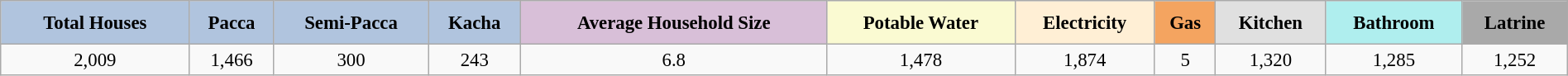<table class="wikitable" style="text-align:center; width:100%; font-size:95%;">
<tr>
<th style="background:#B0C4DE; padding:8px;">Total Houses</th>
<th style="background:#B0C4DE;">Pacca</th>
<th style="background:#B0C4DE;">Semi-Pacca</th>
<th style="background:#B0C4DE;">Kacha</th>
<th style="background:#D8BFD8;">Average Household Size</th>
<th style="background:#FAFAD2;">Potable Water</th>
<th style="background:#FFEFD5;">Electricity</th>
<th style="background:#F4A460;">Gas</th>
<th style="background:#E0E0E0;">Kitchen</th>
<th style="background:#AFEEEE;">Bathroom</th>
<th style="background:#A9A9A9;">Latrine</th>
</tr>
<tr>
<td>2,009</td>
<td>1,466</td>
<td>300</td>
<td>243</td>
<td>6.8</td>
<td>1,478</td>
<td>1,874</td>
<td>5</td>
<td>1,320</td>
<td>1,285</td>
<td>1,252</td>
</tr>
</table>
